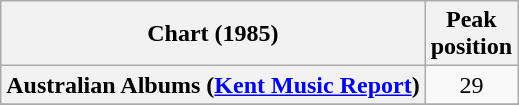<table class="wikitable sortable plainrowheaders">
<tr>
<th scope="col">Chart (1985)</th>
<th scope="col">Peak<br> position</th>
</tr>
<tr>
<th scope="row">Australian Albums (<a href='#'>Kent Music Report</a>)</th>
<td align="center">29</td>
</tr>
<tr>
</tr>
<tr>
</tr>
<tr>
</tr>
<tr>
</tr>
<tr>
</tr>
</table>
